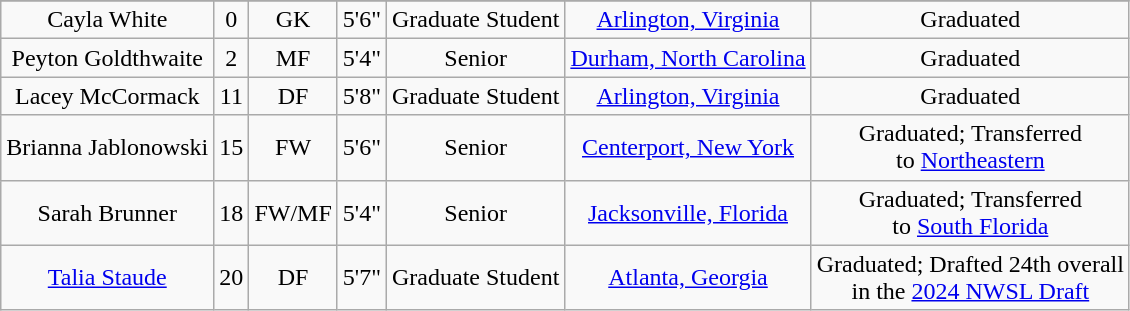<table class="wikitable sortable" style="text-align:center;" border="1">
<tr align=center>
</tr>
<tr>
<td>Cayla White</td>
<td>0</td>
<td>GK</td>
<td>5'6"</td>
<td>Graduate Student</td>
<td><a href='#'>Arlington, Virginia</a></td>
<td>Graduated</td>
</tr>
<tr>
<td>Peyton Goldthwaite</td>
<td>2</td>
<td>MF</td>
<td>5'4"</td>
<td>Senior</td>
<td><a href='#'>Durham, North Carolina</a></td>
<td>Graduated</td>
</tr>
<tr>
<td>Lacey McCormack</td>
<td>11</td>
<td>DF</td>
<td>5'8"</td>
<td>Graduate Student</td>
<td><a href='#'>Arlington, Virginia</a></td>
<td>Graduated</td>
</tr>
<tr>
<td>Brianna Jablonowski</td>
<td>15</td>
<td>FW</td>
<td>5'6"</td>
<td>Senior</td>
<td><a href='#'>Centerport, New York</a></td>
<td>Graduated; Transferred<br>to <a href='#'>Northeastern</a></td>
</tr>
<tr>
<td>Sarah Brunner</td>
<td>18</td>
<td>FW/MF</td>
<td>5'4"</td>
<td>Senior</td>
<td><a href='#'>Jacksonville, Florida</a></td>
<td>Graduated; Transferred<br>to <a href='#'>South Florida</a></td>
</tr>
<tr>
<td><a href='#'>Talia Staude</a></td>
<td>20</td>
<td>DF</td>
<td>5'7"</td>
<td>Graduate Student</td>
<td><a href='#'>Atlanta, Georgia</a></td>
<td>Graduated; Drafted 24th overall<br>in the <a href='#'>2024 NWSL Draft</a></td>
</tr>
</table>
